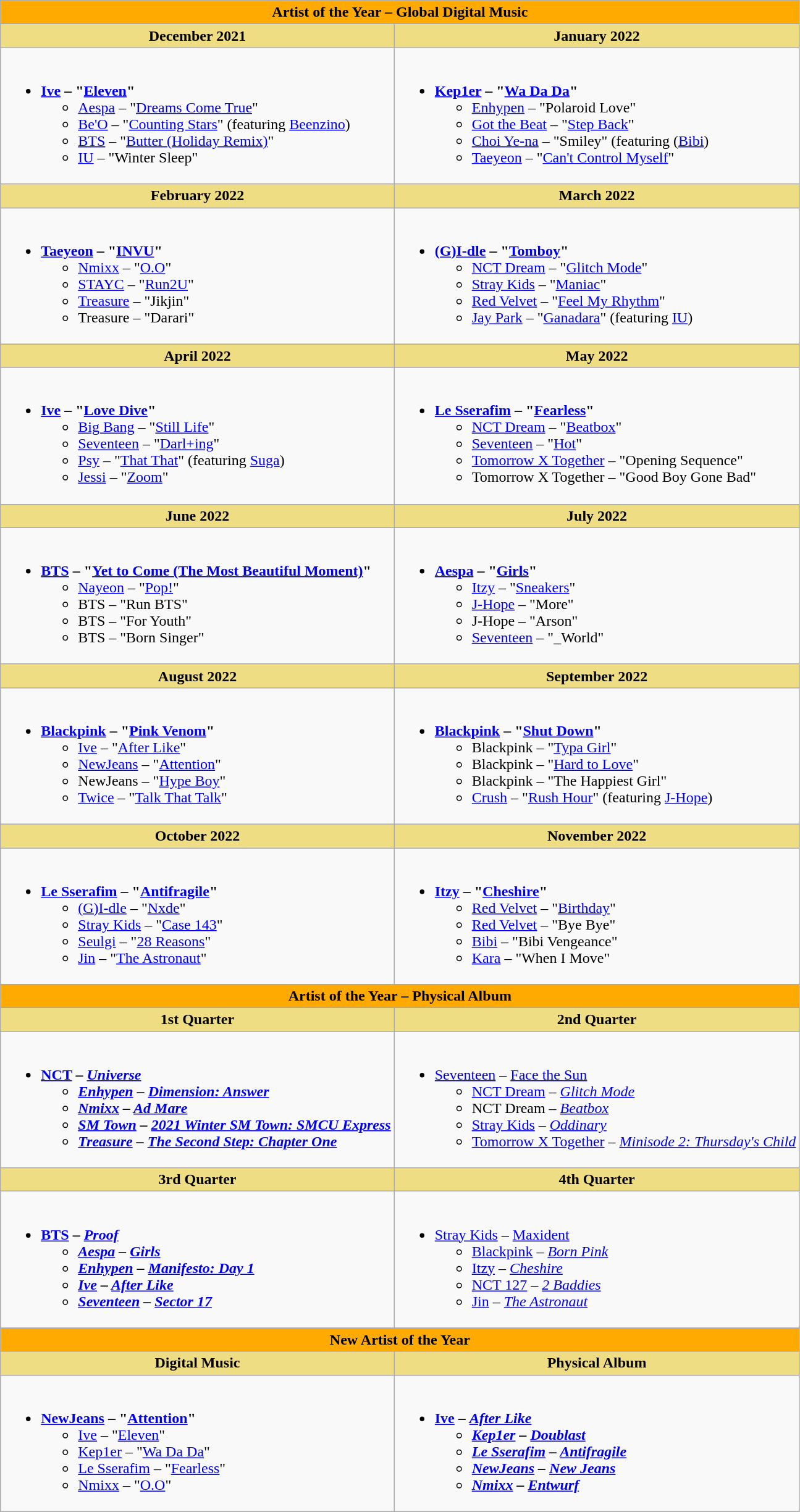<table class="wikitable">
<tr>
<th colspan="2" style="background:#FFAA00">Artist of the Year – Global Digital Music</th>
</tr>
<tr>
<th style="background:#EEDD82">December 2021</th>
<th style="background:#EEDD82">January 2022</th>
</tr>
<tr>
<td style="vertical-align:top"><br><ul><li><strong><a href='#'>Ive</a> – "<a href='#'>Eleven</a>"</strong><ul><li><a href='#'>Aespa</a> – "<a href='#'>Dreams Come True</a>"</li><li><a href='#'>Be'O</a> – "<a href='#'>Counting Stars</a>" (featuring <a href='#'>Beenzino</a>)</li><li><a href='#'>BTS</a> – "<a href='#'>Butter (Holiday Remix)</a>"</li><li><a href='#'>IU</a> – "Winter Sleep"</li></ul></li></ul></td>
<td style="vertical-align:top"><br><ul><li><strong><a href='#'>Kep1er</a> – "<a href='#'>Wa Da Da</a>"</strong><ul><li><a href='#'>Enhypen</a> – "Polaroid Love"</li><li><a href='#'>Got the Beat</a> – "<a href='#'>Step Back</a>"</li><li><a href='#'>Choi Ye-na</a> – "Smiley" (featuring (<a href='#'>Bibi</a>)</li><li><a href='#'>Taeyeon</a> – "<a href='#'>Can't Control Myself</a>"</li></ul></li></ul></td>
</tr>
<tr>
<th style="background:#EEDD82">February 2022</th>
<th style="background:#EEDD82">March 2022</th>
</tr>
<tr>
<td style="vertical-align:top"><br><ul><li><strong><a href='#'>Taeyeon</a> – "<a href='#'>INVU</a>"</strong><ul><li><a href='#'>Nmixx</a> – "<a href='#'>O.O</a>"</li><li><a href='#'>STAYC</a> – "<a href='#'>Run2U</a>"</li><li><a href='#'>Treasure</a> – "Jikjin"</li><li>Treasure – "Darari"</li></ul></li></ul></td>
<td style="vertical-align:top"><br><ul><li><strong><a href='#'>(G)I-dle</a> – "<a href='#'>Tomboy</a>"</strong><ul><li><a href='#'>NCT Dream</a> – "<a href='#'>Glitch Mode</a>"</li><li><a href='#'>Stray Kids</a> – "<a href='#'>Maniac</a>"</li><li><a href='#'>Red Velvet</a> – "<a href='#'>Feel My Rhythm</a>"</li><li><a href='#'>Jay Park</a> – "<a href='#'>Ganadara</a>" (featuring <a href='#'>IU</a>)</li></ul></li></ul></td>
</tr>
<tr>
<th style="background:#EEDD82">April 2022</th>
<th style="background:#EEDD82">May 2022</th>
</tr>
<tr>
<td style="vertical-align:top"><br><ul><li><strong><a href='#'>Ive</a> – "<a href='#'>Love Dive</a>"</strong><ul><li><a href='#'>Big Bang</a> – "<a href='#'>Still Life</a>"</li><li><a href='#'>Seventeen</a> – "<a href='#'>Darl+ing</a>"</li><li><a href='#'>Psy</a> – "<a href='#'>That That</a>" (featuring <a href='#'>Suga</a>)</li><li><a href='#'>Jessi</a> – "<a href='#'>Zoom</a>"</li></ul></li></ul></td>
<td style="vertical-align:top"><br><ul><li><strong><a href='#'>Le Sserafim</a> – "<a href='#'>Fearless</a>"</strong><ul><li><a href='#'>NCT Dream</a> – "<a href='#'>Beatbox</a>"</li><li><a href='#'>Seventeen</a> – "<a href='#'>Hot</a>"</li><li><a href='#'>Tomorrow X Together</a> – "Opening Sequence"</li><li>Tomorrow X Together – "Good Boy Gone Bad"</li></ul></li></ul></td>
</tr>
<tr>
<th style="background:#EEDD82">June 2022</th>
<th style="background:#EEDD82">July 2022</th>
</tr>
<tr>
<td style="vertical-align:top"><br><ul><li><strong><a href='#'>BTS</a> – "<a href='#'>Yet to Come (The Most Beautiful Moment)</a>"</strong><ul><li><a href='#'>Nayeon</a> – "<a href='#'>Pop!</a>"</li><li>BTS – "Run BTS"</li><li>BTS – "For Youth"</li><li>BTS – "Born Singer"</li></ul></li></ul></td>
<td style="vertical-align:top"><br><ul><li><strong><a href='#'>Aespa</a> – "<a href='#'>Girls</a>"</strong><ul><li><a href='#'>Itzy</a> – "<a href='#'>Sneakers</a>"</li><li><a href='#'>J-Hope</a> – "More"</li><li>J-Hope – "Arson"</li><li><a href='#'>Seventeen</a> – "_World"</li></ul></li></ul></td>
</tr>
<tr>
<th style="background:#EEDD82">August 2022</th>
<th style="background:#EEDD82">September 2022</th>
</tr>
<tr>
<td style="vertical-align:top"><br><ul><li><strong><a href='#'>Blackpink</a> – "<a href='#'>Pink Venom</a>"</strong><ul><li><a href='#'>Ive</a> – "<a href='#'>After Like</a>"</li><li><a href='#'>NewJeans</a> – "<a href='#'>Attention</a>"</li><li>NewJeans – "<a href='#'>Hype Boy</a>"</li><li><a href='#'>Twice</a> – "<a href='#'>Talk That Talk</a>"</li></ul></li></ul></td>
<td style="vertical-align:top"><br><ul><li><strong><a href='#'>Blackpink</a> – "<a href='#'>Shut Down</a>"</strong><ul><li>Blackpink – "<a href='#'>Typa Girl</a>"</li><li>Blackpink – "<a href='#'>Hard to Love</a>"</li><li>Blackpink – "The Happiest Girl"</li><li><a href='#'>Crush</a> – "<a href='#'>Rush Hour</a>" (featuring <a href='#'>J-Hope</a>)</li></ul></li></ul></td>
</tr>
<tr>
<th style="background:#EEDD82">October 2022</th>
<th style="background:#EEDD82">November 2022</th>
</tr>
<tr>
<td style="vertical-align:top"><br><ul><li><strong><a href='#'>Le Sserafim</a> – "<a href='#'>Antifragile</a>"</strong><ul><li><a href='#'>(G)I-dle</a> – "<a href='#'>Nxde</a>"</li><li><a href='#'>Stray Kids</a> – "<a href='#'>Case 143</a>"</li><li><a href='#'>Seulgi</a> – "<a href='#'>28 Reasons</a>"</li><li><a href='#'>Jin</a> – "<a href='#'>The Astronaut</a>"</li></ul></li></ul></td>
<td style="vertical-align:top"><br><ul><li><strong><a href='#'>Itzy</a> – "<a href='#'>Cheshire</a>"</strong><ul><li><a href='#'>Red Velvet</a> – "<a href='#'>Birthday</a>"</li><li><a href='#'>Red Velvet</a> – "Bye Bye"</li><li><a href='#'>Bibi</a> – "Bibi Vengeance"</li><li><a href='#'>Kara</a> – "When I Move"</li></ul></li></ul></td>
</tr>
<tr>
<th colspan="2" style="background:#FFAA00">Artist of the Year – Physical Album</th>
</tr>
<tr>
<th valign="top" style="background:#EEDD82">1st Quarter<br></th>
<th valign="top" style="background:#EEDD82">2nd Quarter<br></th>
</tr>
<tr>
<td style="vertical-align:top"><br><ul><li><strong><a href='#'>NCT</a> – <em><a href='#'>Universe</a><strong><em><ul><li><a href='#'>Enhypen</a> – </em><a href='#'>Dimension: Answer</a><em></li><li><a href='#'>Nmixx</a> – </em><a href='#'>Ad Mare</a><em></li><li><a href='#'>SM Town</a> – </em><a href='#'>2021 Winter SM Town: SMCU Express</a><em></li><li><a href='#'>Treasure</a> – </em><a href='#'>The Second Step: Chapter One</a><em></li></ul></li></ul></td>
<td style="vertical-align:top"><br><ul><li></strong><a href='#'>Seventeen</a> – </em><a href='#'>Face the Sun</a></em></strong><ul><li><a href='#'>NCT Dream</a> – <em><a href='#'>Glitch Mode</a></em></li><li>NCT Dream – <em><a href='#'>Beatbox</a></em></li><li><a href='#'>Stray Kids</a> – <em><a href='#'>Oddinary</a></em></li><li><a href='#'>Tomorrow X Together</a> – <em><a href='#'>Minisode 2: Thursday's Child</a></em></li></ul></li></ul></td>
</tr>
<tr>
<th valign="top" style="background:#EEDD82">3rd Quarter<br></th>
<th valign="top" style="background:#EEDD82">4th Quarter<br></th>
</tr>
<tr>
<td style="vertical-align:top"><br><ul><li><strong><a href='#'>BTS</a> – <em><a href='#'>Proof</a><strong><em><ul><li><a href='#'>Aespa</a> – </em><a href='#'>Girls</a><em></li><li><a href='#'>Enhypen</a> – </em><a href='#'>Manifesto: Day 1</a><em></li><li><a href='#'>Ive</a> – </em><a href='#'>After Like</a><em></li><li><a href='#'>Seventeen</a> – </em><a href='#'>Sector 17</a><em></li></ul></li></ul></td>
<td style="vertical-align:top"><br><ul><li></strong><a href='#'>Stray Kids</a> – </em><a href='#'>Maxident</a></em></strong><ul><li><a href='#'>Blackpink</a> – <em><a href='#'>Born Pink</a></em></li><li><a href='#'>Itzy</a> – <em><a href='#'>Cheshire</a></em></li><li><a href='#'>NCT 127</a> – <em><a href='#'>2 Baddies</a></em></li><li><a href='#'>Jin</a> – <em><a href='#'>The Astronaut</a></em></li></ul></li></ul></td>
</tr>
<tr>
<th colspan="2" style="background:#FFAA00">New Artist of the Year</th>
</tr>
<tr>
<th valign="top" style="background:#EEDD82">Digital Music</th>
<th valign="top" style="background:#EEDD82">Physical Album</th>
</tr>
<tr>
<td><br><ul><li><strong><a href='#'>NewJeans</a> – "<a href='#'>Attention</a>"</strong><ul><li><a href='#'>Ive</a> – "<a href='#'>Eleven</a>"</li><li><a href='#'>Kep1er</a> – "<a href='#'>Wa Da Da</a>"</li><li><a href='#'>Le Sserafim</a> – "<a href='#'>Fearless</a>"</li><li><a href='#'>Nmixx</a> – "<a href='#'>O.O</a>"</li></ul></li></ul></td>
<td><br><ul><li><strong><a href='#'>Ive</a> – <em><a href='#'>After Like</a><strong><em><ul><li><a href='#'>Kep1er</a> – </em><a href='#'>Doublast</a><em></li><li><a href='#'>Le Sserafim</a> – </em><a href='#'>Antifragile</a><em></li><li><a href='#'>NewJeans</a> – </em><a href='#'>New Jeans</a><em></li><li><a href='#'>Nmixx</a> – </em><a href='#'>Entwurf</a><em></li></ul></li></ul></td>
</tr>
</table>
